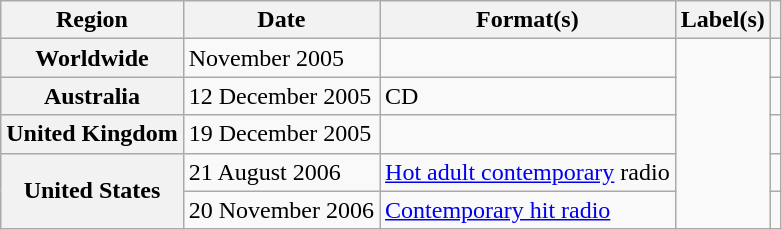<table class="wikitable plainrowheaders">
<tr>
<th scope="col">Region</th>
<th scope="col">Date</th>
<th scope="col">Format(s)</th>
<th scope="col">Label(s)</th>
<th scope="col"></th>
</tr>
<tr>
<th scope="row">Worldwide</th>
<td>November 2005</td>
<td></td>
<td rowspan="5"></td>
<td></td>
</tr>
<tr>
<th scope="row">Australia</th>
<td>12 December 2005</td>
<td>CD</td>
<td></td>
</tr>
<tr>
<th scope="row">United Kingdom</th>
<td>19 December 2005</td>
<td></td>
<td></td>
</tr>
<tr>
<th scope="row" rowspan="2">United States</th>
<td>21 August 2006</td>
<td><a href='#'>Hot adult contemporary</a> radio</td>
<td></td>
</tr>
<tr>
<td>20 November 2006</td>
<td><a href='#'>Contemporary hit radio</a></td>
<td></td>
</tr>
</table>
